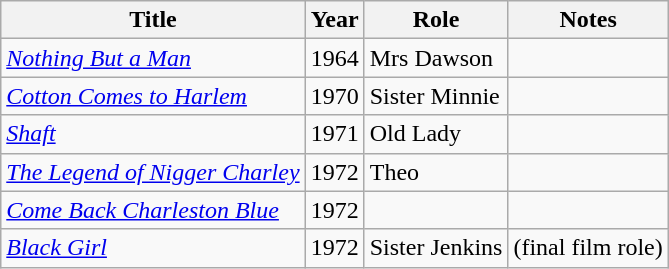<table class="wikitable">
<tr>
<th>Title</th>
<th>Year</th>
<th>Role</th>
<th>Notes</th>
</tr>
<tr>
<td><em><a href='#'>Nothing But a Man</a></em></td>
<td>1964</td>
<td>Mrs Dawson</td>
<td></td>
</tr>
<tr>
<td><em><a href='#'>Cotton Comes to Harlem</a></em></td>
<td>1970</td>
<td>Sister Minnie</td>
<td></td>
</tr>
<tr>
<td><em><a href='#'>Shaft</a></em></td>
<td>1971</td>
<td>Old Lady</td>
<td></td>
</tr>
<tr>
<td><em><a href='#'>The Legend of Nigger Charley</a></em></td>
<td>1972</td>
<td>Theo</td>
<td></td>
</tr>
<tr>
<td><em><a href='#'>Come Back Charleston Blue</a></em></td>
<td>1972</td>
<td></td>
<td></td>
</tr>
<tr>
<td><em><a href='#'>Black Girl</a></em></td>
<td>1972</td>
<td>Sister Jenkins</td>
<td>(final film role)</td>
</tr>
</table>
